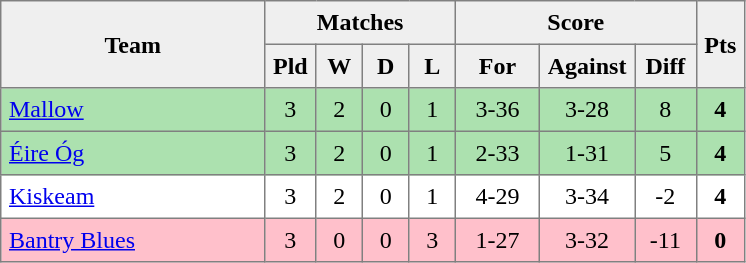<table style=border-collapse:collapse border=1 cellspacing=0 cellpadding=5>
<tr align=center bgcolor=#efefef>
<th rowspan=2 width=165>Team</th>
<th colspan=4>Matches</th>
<th colspan=3>Score</th>
<th rowspan=2width=20>Pts</th>
</tr>
<tr align=center bgcolor=#efefef>
<th width=20>Pld</th>
<th width=20>W</th>
<th width=20>D</th>
<th width=20>L</th>
<th width=45>For</th>
<th width=45>Against</th>
<th width=30>Diff</th>
</tr>
<tr align=center style="background:#ACE1AF;">
<td style="text-align:left;"><a href='#'>Mallow</a></td>
<td>3</td>
<td>2</td>
<td>0</td>
<td>1</td>
<td>3-36</td>
<td>3-28</td>
<td>8</td>
<td><strong>4</strong></td>
</tr>
<tr align=center style="background:#ACE1AF;">
<td style="text-align:left;"><a href='#'>Éire Óg</a></td>
<td>3</td>
<td>2</td>
<td>0</td>
<td>1</td>
<td>2-33</td>
<td>1-31</td>
<td>5</td>
<td><strong>4</strong></td>
</tr>
<tr align=center>
<td style="text-align:left;"><a href='#'>Kiskeam</a></td>
<td>3</td>
<td>2</td>
<td>0</td>
<td>1</td>
<td>4-29</td>
<td>3-34</td>
<td>-2</td>
<td><strong>4</strong></td>
</tr>
<tr align=center style="background:#FFC0CB;">
<td style="text-align:left;"><a href='#'>Bantry Blues</a></td>
<td>3</td>
<td>0</td>
<td>0</td>
<td>3</td>
<td>1-27</td>
<td>3-32</td>
<td>-11</td>
<td><strong>0</strong></td>
</tr>
</table>
